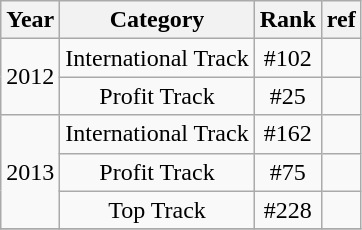<table class="wikitable plainrowheaders" style="text-align:center;">
<tr>
<th scope="col" rowspan="1">Year</th>
<th scope="col" rowspan="1">Category</th>
<th scope="col" rowspan="1">Rank</th>
<th scope="col" rowspan="1">ref</th>
</tr>
<tr>
<td rowspan="2">2012</td>
<td>International Track</td>
<td>#102</td>
<td></td>
</tr>
<tr>
<td>Profit Track</td>
<td>#25</td>
<td></td>
</tr>
<tr>
<td rowspan="3">2013</td>
<td>International Track</td>
<td>#162</td>
<td></td>
</tr>
<tr>
<td>Profit Track</td>
<td>#75</td>
<td></td>
</tr>
<tr>
<td>Top Track</td>
<td>#228</td>
<td></td>
</tr>
<tr>
</tr>
</table>
